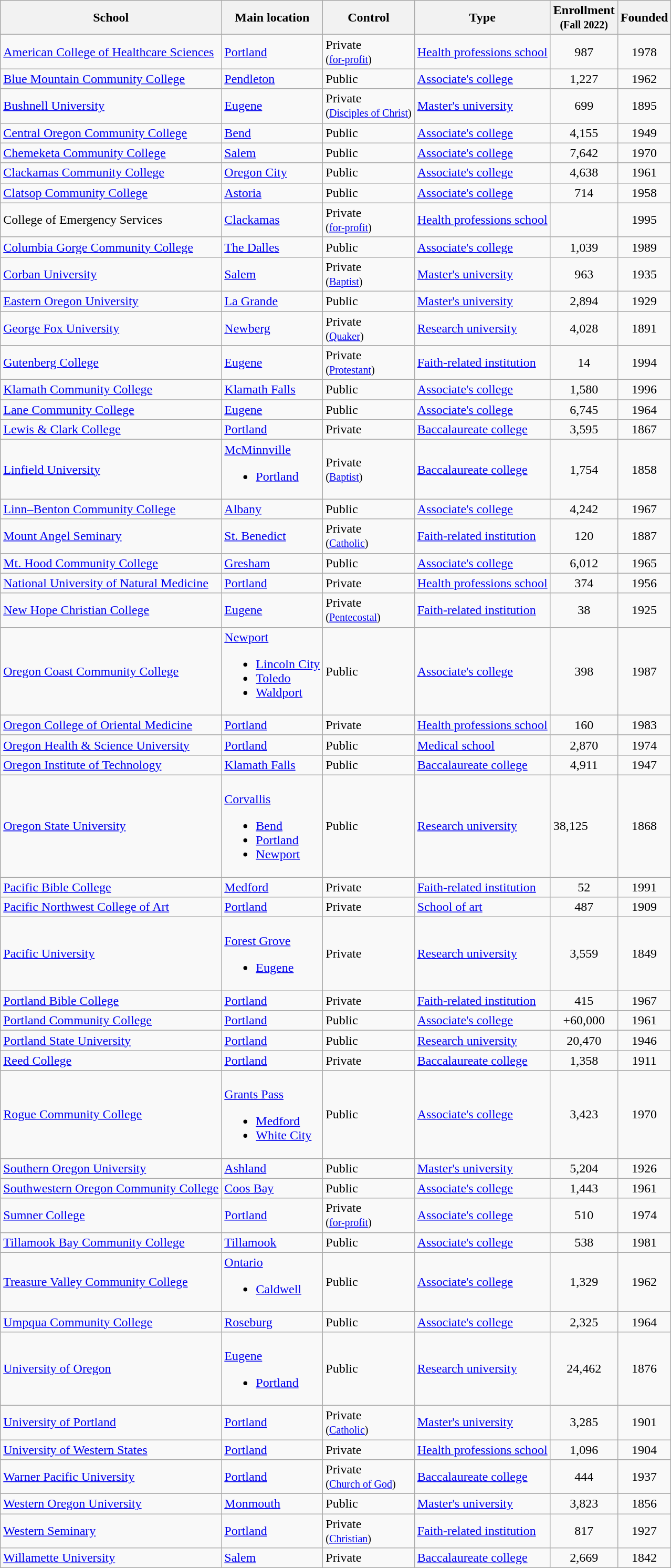<table class="wikitable sortable">
<tr>
<th>School</th>
<th>Main location</th>
<th>Control</th>
<th>Type</th>
<th>Enrollment<br><small>(Fall 2022)</small></th>
<th>Founded</th>
</tr>
<tr>
<td><a href='#'>American College of Healthcare Sciences</a></td>
<td align="left"><a href='#'>Portland</a></td>
<td>Private<br><small>(<a href='#'>for-profit</a>)</small></td>
<td><a href='#'>Health professions school</a></td>
<td align="center">987</td>
<td align="center">1978</td>
</tr>
<tr>
<td><a href='#'>Blue Mountain Community College</a></td>
<td align="left"><a href='#'>Pendleton</a></td>
<td>Public</td>
<td><a href='#'>Associate's college</a></td>
<td align="center">1,227</td>
<td align="center">1962</td>
</tr>
<tr>
<td><a href='#'>Bushnell University</a></td>
<td align="left"><a href='#'>Eugene</a></td>
<td>Private<br><small>(<a href='#'>Disciples of Christ</a>)</small></td>
<td><a href='#'>Master's university</a></td>
<td align="center">699</td>
<td align="center">1895</td>
</tr>
<tr>
<td><a href='#'>Central Oregon Community College</a></td>
<td align="left"><a href='#'>Bend</a></td>
<td>Public</td>
<td><a href='#'>Associate's college</a></td>
<td align="center">4,155</td>
<td align="center">1949</td>
</tr>
<tr>
<td><a href='#'>Chemeketa Community College</a></td>
<td align="left"><a href='#'>Salem</a></td>
<td>Public</td>
<td><a href='#'>Associate's college</a></td>
<td align="center">7,642</td>
<td align="center">1970</td>
</tr>
<tr>
<td><a href='#'>Clackamas Community College</a></td>
<td align="left"><a href='#'>Oregon City</a></td>
<td>Public</td>
<td><a href='#'>Associate's college</a></td>
<td align="center">4,638</td>
<td align="center">1961</td>
</tr>
<tr>
<td><a href='#'>Clatsop Community College</a></td>
<td align="left"><a href='#'>Astoria</a></td>
<td>Public</td>
<td><a href='#'>Associate's college</a></td>
<td align="center">714</td>
<td align="center">1958</td>
</tr>
<tr>
<td>College of Emergency Services</td>
<td align="left"><a href='#'>Clackamas</a></td>
<td>Private<br><small>(<a href='#'>for-profit</a>)</small></td>
<td><a href='#'>Health professions school</a></td>
<td align="center"></td>
<td align="center">1995</td>
</tr>
<tr>
<td><a href='#'>Columbia Gorge Community College</a></td>
<td align="left"><a href='#'>The Dalles</a></td>
<td>Public</td>
<td><a href='#'>Associate's college</a></td>
<td align="center">1,039</td>
<td align="center">1989</td>
</tr>
<tr>
<td><a href='#'>Corban University</a></td>
<td align="left"><a href='#'>Salem</a></td>
<td>Private<br><small>(<a href='#'>Baptist</a>)</small></td>
<td><a href='#'>Master's university</a></td>
<td align="center">963</td>
<td align="center">1935</td>
</tr>
<tr>
<td><a href='#'>Eastern Oregon University</a></td>
<td align="left"><a href='#'>La Grande</a></td>
<td>Public</td>
<td><a href='#'>Master's university</a></td>
<td align="center">2,894</td>
<td align="center">1929</td>
</tr>
<tr>
<td><a href='#'>George Fox University</a></td>
<td align="left"><a href='#'>Newberg</a></td>
<td>Private<br><small>(<a href='#'>Quaker</a>)</small></td>
<td><a href='#'>Research university</a></td>
<td align="center">4,028</td>
<td align="center">1891</td>
</tr>
<tr>
<td><a href='#'>Gutenberg College</a></td>
<td align="left"><a href='#'>Eugene</a></td>
<td>Private<br><small>(<a href='#'>Protestant</a>)</small></td>
<td><a href='#'>Faith-related institution</a></td>
<td align="center">14</td>
<td align="center">1994</td>
</tr>
<tr>
</tr>
<tr>
<td><a href='#'>Klamath Community College</a></td>
<td align="left"><a href='#'>Klamath Falls</a></td>
<td>Public</td>
<td><a href='#'>Associate's college</a></td>
<td align="center">1,580</td>
<td align="center">1996</td>
</tr>
<tr>
</tr>
<tr>
<td><a href='#'>Lane Community College</a></td>
<td align="left"><a href='#'>Eugene</a></td>
<td>Public</td>
<td><a href='#'>Associate's college</a></td>
<td align="center">6,745</td>
<td align="center">1964</td>
</tr>
<tr>
<td><a href='#'>Lewis & Clark College</a></td>
<td align="left"><a href='#'>Portland</a></td>
<td>Private</td>
<td><a href='#'>Baccalaureate college</a></td>
<td align="center">3,595</td>
<td align="center">1867</td>
</tr>
<tr>
<td><a href='#'>Linfield University</a></td>
<td align="left"><a href='#'>McMinnville</a><br><ul><li><a href='#'>Portland</a></li></ul></td>
<td>Private<br><small>(<a href='#'>Baptist</a>)</small></td>
<td><a href='#'>Baccalaureate college</a></td>
<td align="center">1,754</td>
<td align="center">1858</td>
</tr>
<tr>
<td><a href='#'>Linn–Benton Community College</a></td>
<td align="left"><a href='#'>Albany</a></td>
<td>Public</td>
<td><a href='#'>Associate's college</a></td>
<td align="center">4,242</td>
<td align="center">1967</td>
</tr>
<tr>
<td><a href='#'>Mount Angel Seminary</a></td>
<td align="left"><a href='#'>St. Benedict</a></td>
<td>Private<br><small>(<a href='#'>Catholic</a>)</small></td>
<td><a href='#'>Faith-related institution</a></td>
<td align="center">120</td>
<td align="center">1887</td>
</tr>
<tr>
<td><a href='#'>Mt. Hood Community College</a></td>
<td align="left"><a href='#'>Gresham</a></td>
<td>Public</td>
<td><a href='#'>Associate's college</a></td>
<td align="center">6,012</td>
<td align="center">1965</td>
</tr>
<tr>
<td><a href='#'>National University of Natural Medicine</a></td>
<td align="left"><a href='#'>Portland</a></td>
<td>Private</td>
<td><a href='#'>Health professions school</a></td>
<td align="center">374</td>
<td align="center">1956</td>
</tr>
<tr>
<td><a href='#'>New Hope Christian College</a></td>
<td align="left"><a href='#'>Eugene</a></td>
<td>Private<br><small>(<a href='#'>Pentecostal</a>)</small></td>
<td><a href='#'>Faith-related institution</a></td>
<td align="center">38</td>
<td align="center">1925</td>
</tr>
<tr>
<td><a href='#'>Oregon Coast Community College</a></td>
<td align="left"><a href='#'>Newport</a><br><ul><li><a href='#'>Lincoln City</a></li><li><a href='#'>Toledo</a></li><li><a href='#'>Waldport</a></li></ul></td>
<td>Public</td>
<td><a href='#'>Associate's college</a></td>
<td align="center">398</td>
<td align="center">1987</td>
</tr>
<tr>
<td><a href='#'>Oregon College of Oriental Medicine</a></td>
<td align="left"><a href='#'>Portland</a></td>
<td>Private</td>
<td><a href='#'>Health professions school</a></td>
<td align="center">160</td>
<td align="center">1983</td>
</tr>
<tr>
<td><a href='#'>Oregon Health & Science University</a></td>
<td align="left"><a href='#'>Portland</a></td>
<td>Public</td>
<td><a href='#'>Medical school</a></td>
<td align="center">2,870</td>
<td align="center">1974</td>
</tr>
<tr>
<td><a href='#'>Oregon Institute of Technology</a></td>
<td align="left"><a href='#'>Klamath Falls</a></td>
<td>Public</td>
<td><a href='#'>Baccalaureate college</a></td>
<td align="center">4,911</td>
<td align="center">1947</td>
</tr>
<tr>
<td><a href='#'>Oregon State University</a></td>
<td align="left"><br><a href='#'>Corvallis</a><ul><li><a href='#'>Bend</a></li><li><a href='#'>Portland</a></li><li><a href='#'>Newport</a></li></ul></td>
<td>Public</td>
<td><a href='#'>Research university</a></td>
<td align="left">38,125</td>
<td align="center">1868</td>
</tr>
<tr>
<td><a href='#'>Pacific Bible College</a></td>
<td align="left"><a href='#'>Medford</a></td>
<td>Private</td>
<td><a href='#'>Faith-related institution</a></td>
<td align="center">52</td>
<td align="center">1991</td>
</tr>
<tr>
<td><a href='#'>Pacific Northwest College of Art</a></td>
<td align="left"><a href='#'>Portland</a></td>
<td>Private</td>
<td><a href='#'>School of art</a></td>
<td align="center">487</td>
<td align="center">1909</td>
</tr>
<tr>
<td><a href='#'>Pacific University</a></td>
<td align="left"><br><a href='#'>Forest Grove</a><ul><li><a href='#'>Eugene</a></li></ul></td>
<td>Private</td>
<td><a href='#'>Research university</a></td>
<td align="center">3,559</td>
<td align="center">1849</td>
</tr>
<tr>
<td><a href='#'>Portland Bible College</a></td>
<td align="left"><a href='#'>Portland</a></td>
<td>Private</td>
<td><a href='#'>Faith-related institution</a></td>
<td align="center">415</td>
<td align="center">1967</td>
</tr>
<tr>
<td><a href='#'>Portland Community College</a></td>
<td align="left"><a href='#'>Portland</a></td>
<td>Public</td>
<td><a href='#'>Associate's college</a></td>
<td align="center">+60,000</td>
<td align="center">1961</td>
</tr>
<tr>
<td><a href='#'>Portland State University</a></td>
<td align="left"><a href='#'>Portland</a></td>
<td>Public</td>
<td><a href='#'>Research university</a></td>
<td align="center">20,470</td>
<td align="center">1946</td>
</tr>
<tr>
<td><a href='#'>Reed College</a></td>
<td align="left"><a href='#'>Portland</a></td>
<td>Private</td>
<td><a href='#'>Baccalaureate college</a></td>
<td align="center">1,358</td>
<td align="center">1911</td>
</tr>
<tr>
<td><a href='#'>Rogue Community College</a></td>
<td align="left"><br><a href='#'>Grants Pass</a><ul><li><a href='#'>Medford</a></li><li><a href='#'>White City</a></li></ul></td>
<td>Public</td>
<td><a href='#'>Associate's college</a></td>
<td align="center">3,423</td>
<td align="center">1970</td>
</tr>
<tr>
<td><a href='#'>Southern Oregon University</a></td>
<td align="left"><a href='#'>Ashland</a></td>
<td>Public</td>
<td><a href='#'>Master's university</a></td>
<td align="center">5,204</td>
<td align="center">1926</td>
</tr>
<tr>
<td><a href='#'>Southwestern Oregon Community College</a></td>
<td align="left"><a href='#'>Coos Bay</a></td>
<td>Public</td>
<td><a href='#'>Associate's college</a></td>
<td align="center">1,443</td>
<td align="center">1961</td>
</tr>
<tr>
<td><a href='#'>Sumner College</a></td>
<td align="left"><a href='#'>Portland</a></td>
<td>Private<br><small>(<a href='#'>for-profit</a>)</small></td>
<td><a href='#'>Associate's college</a></td>
<td align="center">510</td>
<td align="center">1974</td>
</tr>
<tr>
<td><a href='#'>Tillamook Bay Community College</a></td>
<td align="left"><a href='#'>Tillamook</a></td>
<td>Public</td>
<td><a href='#'>Associate's college</a></td>
<td align="center">538</td>
<td align="center">1981</td>
</tr>
<tr>
<td><a href='#'>Treasure Valley Community College</a></td>
<td align="left"><a href='#'>Ontario</a><br><ul><li><a href='#'>Caldwell</a></li></ul></td>
<td>Public</td>
<td><a href='#'>Associate's college</a></td>
<td align="center">1,329</td>
<td align="center">1962</td>
</tr>
<tr>
<td><a href='#'>Umpqua Community College</a></td>
<td align="left"><a href='#'>Roseburg</a></td>
<td>Public</td>
<td><a href='#'>Associate's college</a></td>
<td align="center">2,325</td>
<td align="center">1964</td>
</tr>
<tr>
<td><a href='#'>University of Oregon</a></td>
<td align="left"><br><a href='#'>Eugene</a><ul><li><a href='#'>Portland</a></li></ul></td>
<td>Public</td>
<td><a href='#'>Research university</a></td>
<td align="center">24,462</td>
<td align="center">1876</td>
</tr>
<tr>
<td><a href='#'>University of Portland</a></td>
<td align="left"><a href='#'>Portland</a></td>
<td>Private<br><small>(<a href='#'>Catholic</a>)</small></td>
<td><a href='#'>Master's university</a></td>
<td align="center">3,285</td>
<td align="center">1901</td>
</tr>
<tr>
<td><a href='#'>University of Western States</a></td>
<td align="left"><a href='#'>Portland</a></td>
<td>Private</td>
<td><a href='#'>Health professions school</a></td>
<td align="center">1,096</td>
<td align="center">1904</td>
</tr>
<tr>
<td><a href='#'>Warner Pacific University</a></td>
<td align="left"><a href='#'>Portland</a></td>
<td>Private<br><small>(<a href='#'>Church of God</a>)</small></td>
<td><a href='#'>Baccalaureate college</a></td>
<td align="center">444</td>
<td align="center">1937</td>
</tr>
<tr>
<td><a href='#'>Western Oregon University</a></td>
<td align="left"><a href='#'>Monmouth</a></td>
<td>Public</td>
<td><a href='#'>Master's university</a></td>
<td align="center">3,823</td>
<td align="center">1856</td>
</tr>
<tr>
<td><a href='#'>Western Seminary</a></td>
<td align="left"><a href='#'>Portland</a></td>
<td>Private<br><small>(<a href='#'>Christian</a>)</small></td>
<td><a href='#'>Faith-related institution</a></td>
<td align="center">817</td>
<td align="center">1927</td>
</tr>
<tr>
<td><a href='#'>Willamette University</a></td>
<td align="left"><a href='#'>Salem</a></td>
<td>Private</td>
<td><a href='#'>Baccalaureate college</a></td>
<td align="center">2,669</td>
<td align="center">1842</td>
</tr>
</table>
